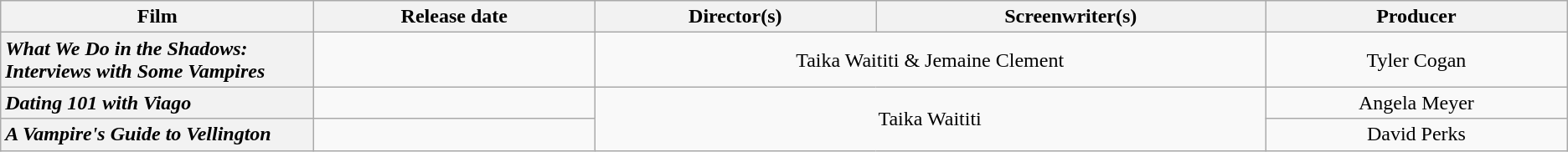<table class="wikitable plainrowheaders" style="text-align:center">
<tr>
<th scope="col" style="width:20%;">Film</th>
<th scope="col">Release date</th>
<th scope="col">Director(s)</th>
<th scope="col">Screenwriter(s)</th>
<th scope="col">Producer</th>
</tr>
<tr>
<th scope="row" style="text-align:left"><em>What We Do in the Shadows: Interviews with Some Vampires</em></th>
<td></td>
<td colspan="2">Taika Waititi & Jemaine Clement</td>
<td>Tyler Cogan</td>
</tr>
<tr>
<th scope="row" style="text-align:left"><em>Dating 101 with Viago</em></th>
<td></td>
<td rowspan="2" colspan="2">Taika Waititi</td>
<td>Angela Meyer</td>
</tr>
<tr>
<th scope="row" style="text-align:left"><em>A Vampire's Guide to Vellington</em></th>
<td></td>
<td>David Perks</td>
</tr>
</table>
